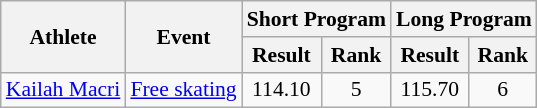<table class="wikitable" border="1" style="font-size:90%">
<tr>
<th rowspan=2>Athlete</th>
<th rowspan=2>Event</th>
<th colspan=2>Short Program</th>
<th colspan=2>Long Program</th>
</tr>
<tr>
<th>Result</th>
<th>Rank</th>
<th>Result</th>
<th>Rank</th>
</tr>
<tr>
<td><a href='#'>Kailah Macri</a></td>
<td><a href='#'>Free skating</a></td>
<td align=center>114.10</td>
<td align=center>5</td>
<td align=center>115.70</td>
<td align=center>6</td>
</tr>
</table>
